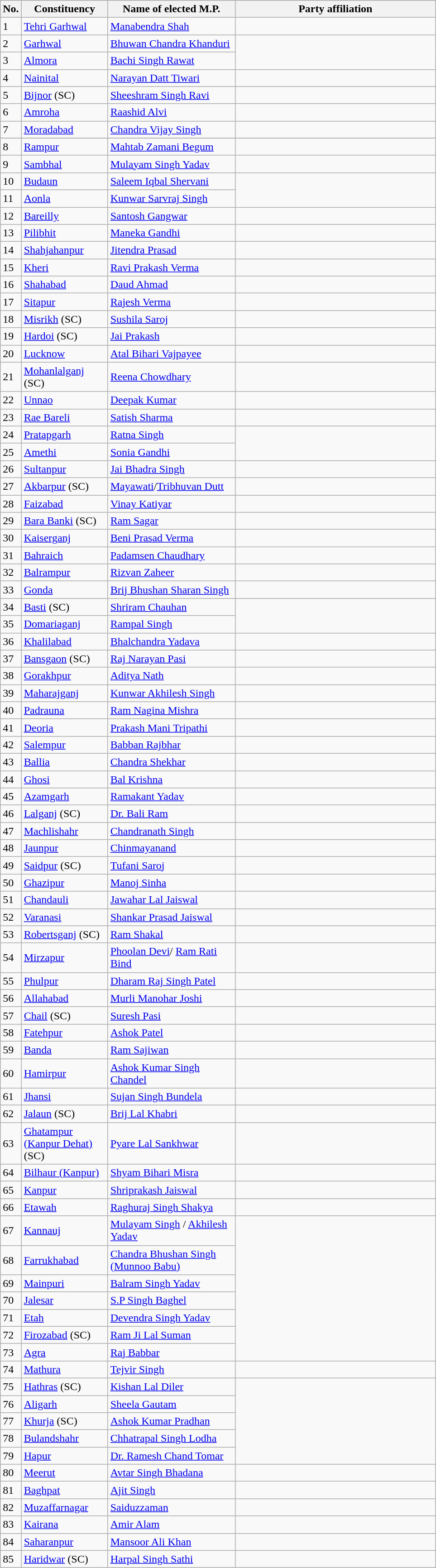<table class="wikitable">
<tr style="background:#ccc;-text-align:center;">
<th>No.</th>
<th style="width:120px">Constituency</th>
<th style="width:180px">Name of elected M.P.</th>
<th colspan="2" style="width:18em">Party affiliation</th>
</tr>
<tr>
<td>1</td>
<td><a href='#'>Tehri Garhwal</a></td>
<td><a href='#'>Manabendra Shah</a></td>
<td></td>
</tr>
<tr>
<td>2</td>
<td><a href='#'>Garhwal</a></td>
<td><a href='#'>Bhuwan Chandra Khanduri</a></td>
</tr>
<tr>
<td>3</td>
<td><a href='#'>Almora</a></td>
<td><a href='#'>Bachi Singh Rawat</a></td>
</tr>
<tr>
<td>4</td>
<td><a href='#'>Nainital</a></td>
<td><a href='#'>Narayan Datt Tiwari</a></td>
<td></td>
</tr>
<tr>
<td>5</td>
<td><a href='#'>Bijnor</a> (SC)</td>
<td><a href='#'>Sheeshram Singh Ravi</a></td>
<td></td>
</tr>
<tr>
<td>6</td>
<td><a href='#'>Amroha</a></td>
<td><a href='#'>Raashid Alvi</a></td>
<td></td>
</tr>
<tr>
<td>7</td>
<td><a href='#'>Moradabad</a></td>
<td><a href='#'>Chandra Vijay Singh</a></td>
<td></td>
</tr>
<tr bgcolor=#FFFFFF>
</tr>
<tr>
<td>8</td>
<td><a href='#'>Rampur</a></td>
<td><a href='#'>Mahtab Zamani Begum</a></td>
<td></td>
</tr>
<tr>
<td>9</td>
<td><a href='#'>Sambhal</a></td>
<td><a href='#'>Mulayam Singh Yadav</a></td>
<td></td>
</tr>
<tr>
<td>10</td>
<td><a href='#'>Budaun</a></td>
<td><a href='#'>Saleem Iqbal Shervani</a></td>
</tr>
<tr>
<td>11</td>
<td><a href='#'>Aonla</a></td>
<td><a href='#'>Kunwar Sarvraj Singh</a></td>
</tr>
<tr>
<td>12</td>
<td><a href='#'>Bareilly</a></td>
<td><a href='#'>Santosh Gangwar</a></td>
<td></td>
</tr>
<tr>
<td>13</td>
<td><a href='#'>Pilibhit</a></td>
<td><a href='#'>Maneka Gandhi</a></td>
<td></td>
</tr>
<tr>
<td>14</td>
<td><a href='#'>Shahjahanpur</a></td>
<td><a href='#'>Jitendra Prasad</a></td>
<td></td>
</tr>
<tr>
<td>15</td>
<td><a href='#'>Kheri</a></td>
<td><a href='#'>Ravi Prakash Verma</a></td>
<td></td>
</tr>
<tr>
<td>16</td>
<td><a href='#'>Shahabad</a></td>
<td><a href='#'>Daud Ahmad</a></td>
<td></td>
</tr>
<tr>
<td>17</td>
<td><a href='#'>Sitapur</a></td>
<td><a href='#'>Rajesh Verma</a></td>
</tr>
<tr>
<td>18</td>
<td><a href='#'>Misrikh</a> (SC)</td>
<td><a href='#'>Sushila Saroj</a></td>
<td></td>
</tr>
<tr>
<td>19</td>
<td><a href='#'>Hardoi</a> (SC)</td>
<td><a href='#'>Jai Prakash</a></td>
<td></td>
</tr>
<tr>
<td>20</td>
<td><a href='#'>Lucknow</a></td>
<td><a href='#'>Atal Bihari Vajpayee</a></td>
<td></td>
</tr>
<tr>
<td>21</td>
<td><a href='#'>Mohanlalganj</a> (SC)</td>
<td><a href='#'>Reena Chowdhary</a></td>
<td></td>
</tr>
<tr>
<td>22</td>
<td><a href='#'>Unnao</a></td>
<td><a href='#'>Deepak Kumar</a></td>
</tr>
<tr>
<td>23</td>
<td><a href='#'>Rae Bareli</a></td>
<td><a href='#'>Satish Sharma</a></td>
<td></td>
</tr>
<tr>
<td>24</td>
<td><a href='#'>Pratapgarh</a></td>
<td><a href='#'>Ratna Singh</a></td>
</tr>
<tr>
<td>25</td>
<td><a href='#'>Amethi</a></td>
<td><a href='#'>Sonia Gandhi</a></td>
</tr>
<tr>
<td>26</td>
<td><a href='#'>Sultanpur</a></td>
<td><a href='#'>Jai Bhadra Singh</a></td>
<td></td>
</tr>
<tr>
<td>27</td>
<td><a href='#'>Akbarpur</a> (SC)</td>
<td><a href='#'>Mayawati</a>/<a href='#'>Tribhuvan Dutt</a></td>
</tr>
<tr>
<td>28</td>
<td><a href='#'>Faizabad</a></td>
<td><a href='#'>Vinay Katiyar</a></td>
<td></td>
</tr>
<tr>
<td>29</td>
<td><a href='#'>Bara Banki</a> (SC)</td>
<td><a href='#'>Ram Sagar</a></td>
<td></td>
</tr>
<tr>
<td>30</td>
<td><a href='#'>Kaiserganj</a></td>
<td><a href='#'>Beni Prasad Verma</a></td>
</tr>
<tr>
<td>31</td>
<td><a href='#'>Bahraich</a></td>
<td><a href='#'>Padamsen Chaudhary</a></td>
<td></td>
</tr>
<tr>
<td>32</td>
<td><a href='#'>Balrampur</a></td>
<td><a href='#'>Rizvan Zaheer</a></td>
<td></td>
</tr>
<tr>
<td>33</td>
<td><a href='#'>Gonda</a></td>
<td><a href='#'>Brij Bhushan Sharan Singh</a></td>
<td></td>
</tr>
<tr>
<td>34</td>
<td><a href='#'>Basti</a> (SC)</td>
<td><a href='#'>Shriram Chauhan</a></td>
</tr>
<tr>
<td>35</td>
<td><a href='#'>Domariaganj</a></td>
<td><a href='#'>Rampal Singh</a></td>
</tr>
<tr>
<td>36</td>
<td><a href='#'>Khalilabad</a></td>
<td><a href='#'>Bhalchandra Yadava</a></td>
<td></td>
</tr>
<tr>
<td>37</td>
<td><a href='#'>Bansgaon</a> (SC)</td>
<td><a href='#'>Raj Narayan Pasi</a></td>
<td></td>
</tr>
<tr>
<td>38</td>
<td><a href='#'>Gorakhpur</a></td>
<td><a href='#'>Aditya Nath</a></td>
</tr>
<tr>
<td>39</td>
<td><a href='#'>Maharajganj</a></td>
<td><a href='#'>Kunwar Akhilesh Singh</a></td>
<td></td>
</tr>
<tr>
<td>40</td>
<td><a href='#'>Padrauna</a></td>
<td><a href='#'>Ram Nagina Mishra</a></td>
<td></td>
</tr>
<tr>
<td>41</td>
<td><a href='#'>Deoria</a></td>
<td><a href='#'>Prakash Mani Tripathi</a></td>
</tr>
<tr>
<td>42</td>
<td><a href='#'>Salempur</a></td>
<td><a href='#'>Babban Rajbhar</a></td>
<td></td>
</tr>
<tr>
<td>43</td>
<td><a href='#'>Ballia</a></td>
<td><a href='#'>Chandra Shekhar</a></td>
<td></td>
</tr>
<tr>
<td>44</td>
<td><a href='#'>Ghosi</a></td>
<td><a href='#'>Bal Krishna</a></td>
<td></td>
</tr>
<tr>
<td>45</td>
<td><a href='#'>Azamgarh</a></td>
<td><a href='#'>Ramakant Yadav</a></td>
<td></td>
</tr>
<tr>
<td>46</td>
<td><a href='#'>Lalganj</a> (SC)</td>
<td><a href='#'>Dr. Bali Ram</a></td>
<td></td>
</tr>
<tr>
<td>47</td>
<td><a href='#'>Machlishahr</a></td>
<td><a href='#'>Chandranath Singh</a></td>
<td></td>
</tr>
<tr>
<td>48</td>
<td><a href='#'>Jaunpur</a></td>
<td><a href='#'>Chinmayanand</a></td>
<td></td>
</tr>
<tr>
<td>49</td>
<td><a href='#'>Saidpur</a> (SC)</td>
<td><a href='#'>Tufani Saroj</a></td>
<td></td>
</tr>
<tr>
<td>50</td>
<td><a href='#'>Ghazipur</a></td>
<td><a href='#'>Manoj Sinha</a></td>
<td></td>
</tr>
<tr>
<td>51</td>
<td><a href='#'>Chandauli</a></td>
<td><a href='#'>Jawahar Lal Jaiswal</a></td>
<td></td>
</tr>
<tr>
<td>52</td>
<td><a href='#'>Varanasi</a></td>
<td><a href='#'>Shankar Prasad Jaiswal</a></td>
<td></td>
</tr>
<tr>
<td>53</td>
<td><a href='#'>Robertsganj</a> (SC)</td>
<td><a href='#'>Ram Shakal</a></td>
</tr>
<tr>
<td>54</td>
<td><a href='#'>Mirzapur</a></td>
<td><a href='#'>Phoolan Devi</a>/ <a href='#'>Ram Rati Bind</a></td>
<td></td>
</tr>
<tr>
<td>55</td>
<td><a href='#'>Phulpur</a></td>
<td><a href='#'>Dharam Raj Singh Patel</a></td>
</tr>
<tr>
<td>56</td>
<td><a href='#'>Allahabad</a></td>
<td><a href='#'>Murli Manohar Joshi</a></td>
<td></td>
</tr>
<tr>
<td>57</td>
<td><a href='#'>Chail</a> (SC)</td>
<td><a href='#'>Suresh Pasi</a></td>
<td></td>
</tr>
<tr>
<td>58</td>
<td><a href='#'>Fatehpur</a></td>
<td><a href='#'>Ashok Patel</a></td>
<td></td>
</tr>
<tr>
<td>59</td>
<td><a href='#'>Banda</a></td>
<td><a href='#'>Ram Sajiwan</a></td>
<td></td>
</tr>
<tr>
<td>60</td>
<td><a href='#'>Hamirpur</a></td>
<td><a href='#'>Ashok Kumar Singh Chandel</a></td>
</tr>
<tr>
<td>61</td>
<td><a href='#'>Jhansi</a></td>
<td><a href='#'>Sujan Singh Bundela</a></td>
<td></td>
</tr>
<tr>
<td>62</td>
<td><a href='#'>Jalaun</a> (SC)</td>
<td><a href='#'>Brij Lal Khabri</a></td>
<td></td>
</tr>
<tr>
<td>63</td>
<td><a href='#'>Ghatampur (Kanpur Dehat)</a> (SC)</td>
<td><a href='#'>Pyare Lal Sankhwar</a></td>
</tr>
<tr>
<td>64</td>
<td><a href='#'>Bilhaur (Kanpur)</a></td>
<td><a href='#'>Shyam Bihari Misra</a></td>
<td></td>
</tr>
<tr>
<td>65</td>
<td><a href='#'>Kanpur</a></td>
<td><a href='#'>Shriprakash Jaiswal</a></td>
<td></td>
</tr>
<tr>
<td>66</td>
<td><a href='#'>Etawah</a></td>
<td><a href='#'>Raghuraj Singh Shakya</a></td>
<td></td>
</tr>
<tr>
<td>67</td>
<td><a href='#'>Kannauj</a></td>
<td><a href='#'>Mulayam Singh</a> / <a href='#'>Akhilesh Yadav</a></td>
</tr>
<tr>
<td>68</td>
<td><a href='#'>Farrukhabad</a></td>
<td><a href='#'>Chandra Bhushan Singh (Munnoo Babu)</a></td>
</tr>
<tr>
<td>69</td>
<td><a href='#'>Mainpuri</a></td>
<td><a href='#'>Balram Singh Yadav</a></td>
</tr>
<tr>
<td>70</td>
<td><a href='#'>Jalesar</a></td>
<td><a href='#'>S.P Singh Baghel</a></td>
</tr>
<tr>
<td>71</td>
<td><a href='#'>Etah</a></td>
<td><a href='#'>Devendra Singh Yadav</a></td>
</tr>
<tr>
<td>72</td>
<td><a href='#'>Firozabad</a> (SC)</td>
<td><a href='#'>Ram Ji Lal Suman</a></td>
</tr>
<tr>
<td>73</td>
<td><a href='#'>Agra</a></td>
<td><a href='#'>Raj Babbar</a></td>
</tr>
<tr>
<td>74</td>
<td><a href='#'>Mathura</a></td>
<td><a href='#'>Tejvir Singh</a></td>
<td></td>
</tr>
<tr>
<td>75</td>
<td><a href='#'>Hathras</a> (SC)</td>
<td><a href='#'>Kishan Lal Diler</a></td>
</tr>
<tr>
<td>76</td>
<td><a href='#'>Aligarh</a></td>
<td><a href='#'>Sheela Gautam</a></td>
</tr>
<tr>
<td>77</td>
<td><a href='#'>Khurja</a> (SC)</td>
<td><a href='#'>Ashok Kumar Pradhan</a></td>
</tr>
<tr>
<td>78</td>
<td><a href='#'>Bulandshahr</a></td>
<td><a href='#'>Chhatrapal Singh Lodha</a></td>
</tr>
<tr>
<td>79</td>
<td><a href='#'>Hapur</a></td>
<td><a href='#'>Dr. Ramesh Chand Tomar</a></td>
</tr>
<tr>
<td>80</td>
<td><a href='#'>Meerut</a></td>
<td><a href='#'>Avtar Singh Bhadana</a></td>
<td></td>
</tr>
<tr>
<td>81</td>
<td><a href='#'>Baghpat</a></td>
<td><a href='#'>Ajit Singh</a></td>
<td></td>
</tr>
<tr>
<td>82</td>
<td><a href='#'>Muzaffarnagar</a></td>
<td><a href='#'>Saiduzzaman</a></td>
<td></td>
</tr>
<tr>
<td>83</td>
<td><a href='#'>Kairana</a></td>
<td><a href='#'>Amir Alam</a></td>
<td></td>
</tr>
<tr>
<td>84</td>
<td><a href='#'>Saharanpur</a></td>
<td><a href='#'>Mansoor Ali Khan</a></td>
<td></td>
</tr>
<tr>
<td>85</td>
<td><a href='#'>Haridwar</a> (SC)</td>
<td><a href='#'>Harpal Singh Sathi</a></td>
<td></td>
</tr>
</table>
